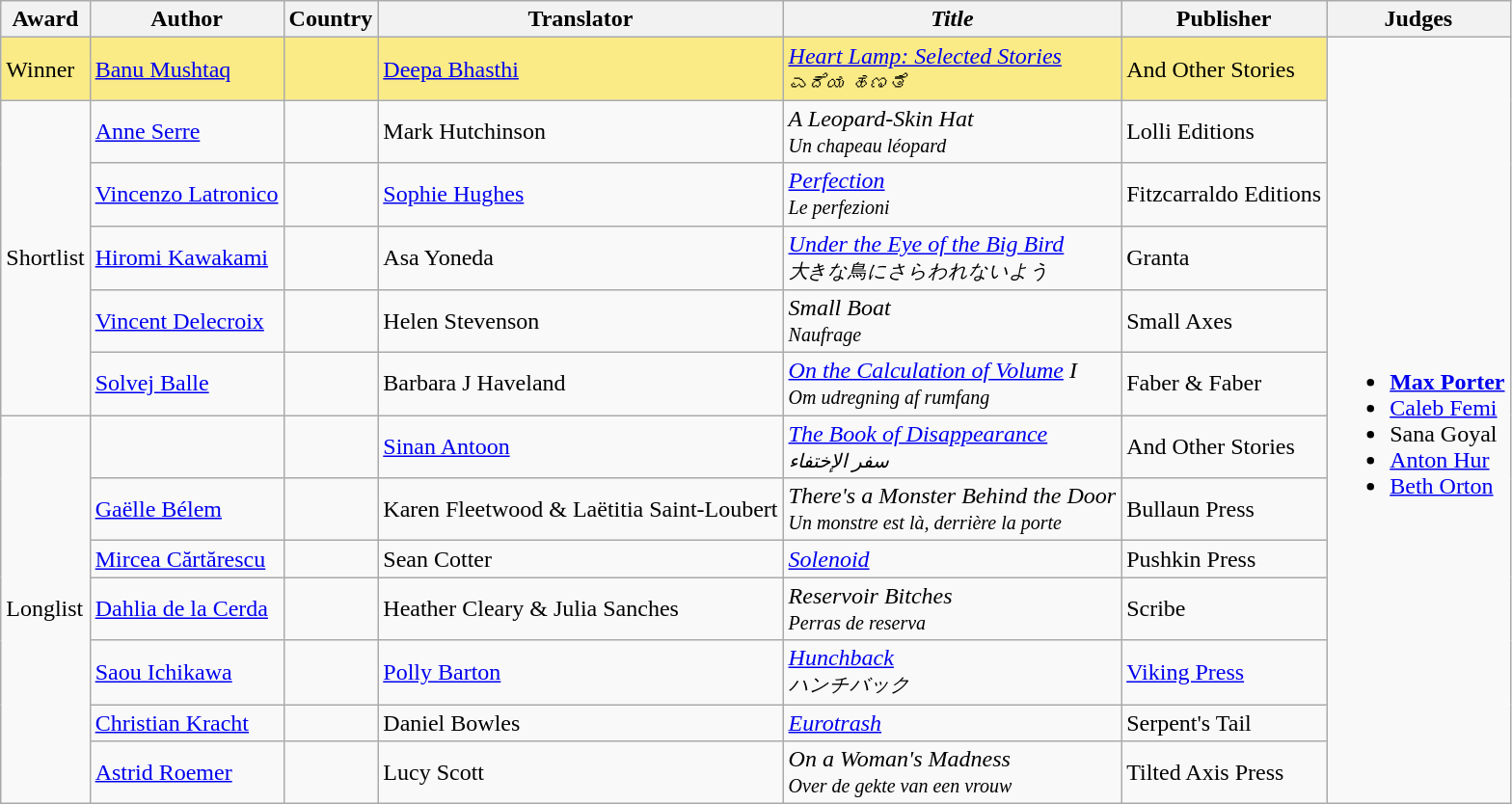<table class="sortable wikitable" width=%100>
<tr>
<th>Award</th>
<th><strong>Author</strong></th>
<th><strong>Country</strong></th>
<th><strong>Translator</strong></th>
<th><em>Title</em></th>
<th><strong>Publisher</strong></th>
<th>Judges</th>
</tr>
<tr>
<td style="background:#FAEB86; color:black">Winner</td>
<td style="background:#FAEB86; color:black"><a href='#'>Banu Mushtaq</a></td>
<td style="background:#FAEB86; color:black"></td>
<td style="background:#FAEB86; color:black"><a href='#'>Deepa Bhasthi</a></td>
<td style="background:#FAEB86; color:black"><em><a href='#'>Heart Lamp: Selected Stories</a></em><br><small><em>ಎದೆಯ ಹಣತೆ </em></small></td>
<td style="background:#FAEB86; color:black">And Other Stories</td>
<td rowspan="13"><br><ul><li><strong><a href='#'>Max Porter</a></strong></li><li><a href='#'>Caleb Femi</a></li><li>Sana Goyal</li><li><a href='#'>Anton Hur</a></li><li><a href='#'>Beth Orton</a></li></ul></td>
</tr>
<tr>
<td rowspan="5">Shortlist</td>
<td><a href='#'>Anne Serre</a></td>
<td></td>
<td>Mark Hutchinson</td>
<td><em>A Leopard-Skin Hat</em><br><small><em>Un chapeau léopard</em></small></td>
<td>Lolli Editions</td>
</tr>
<tr>
<td><a href='#'>Vincenzo Latronico</a></td>
<td></td>
<td><a href='#'>Sophie Hughes</a></td>
<td><em><a href='#'>Perfection</a></em><br><small><em>Le perfezioni</em></small></td>
<td>Fitzcarraldo Editions</td>
</tr>
<tr>
<td><a href='#'>Hiromi Kawakami</a></td>
<td></td>
<td>Asa Yoneda</td>
<td><em><a href='#'>Under the Eye of the Big Bird</a></em><br><small><em>大きな鳥にさらわれないよう</em></small></td>
<td>Granta</td>
</tr>
<tr>
<td><a href='#'>Vincent Delecroix</a></td>
<td></td>
<td>Helen Stevenson</td>
<td><em>Small Boat</em><br><small><em>Naufrage</em></small></td>
<td>Small Axes</td>
</tr>
<tr>
<td><a href='#'>Solvej Balle</a></td>
<td></td>
<td>Barbara J Haveland</td>
<td><em><a href='#'>On the Calculation of Volume</a> I</em><br><small><em>Om udregning af rumfang</em></small></td>
<td>Faber & Faber</td>
</tr>
<tr>
<td rowspan="7">Longlist</td>
<td></td>
<td></td>
<td><a href='#'>Sinan Antoon</a></td>
<td><em><a href='#'>The Book of Disappearance</a></em><br><small><em>سفر الإختفاء</em></small></td>
<td>And Other Stories</td>
</tr>
<tr>
<td><a href='#'>Gaëlle Bélem</a></td>
<td></td>
<td>Karen Fleetwood & Laëtitia Saint-Loubert</td>
<td><em>There's a Monster Behind the Door</em><br><small><em>Un monstre est là, derrière la porte</em></small></td>
<td>Bullaun Press</td>
</tr>
<tr>
<td><a href='#'>Mircea Cărtărescu</a></td>
<td></td>
<td>Sean Cotter</td>
<td><em><a href='#'>Solenoid</a></em></td>
<td>Pushkin Press</td>
</tr>
<tr>
<td><a href='#'>Dahlia de la Cerda</a></td>
<td></td>
<td>Heather Cleary & Julia Sanches</td>
<td><em>Reservoir Bitches</em><br><small><em>Perras de reserva</em></small></td>
<td>Scribe</td>
</tr>
<tr>
<td><a href='#'>Saou Ichikawa</a></td>
<td></td>
<td><a href='#'>Polly Barton</a></td>
<td><em><a href='#'>Hunchback</a></em><br><small><em>ハンチバック</em></small></td>
<td><a href='#'>Viking Press</a></td>
</tr>
<tr>
<td><a href='#'>Christian Kracht</a></td>
<td></td>
<td>Daniel Bowles</td>
<td><em><a href='#'>Eurotrash</a></em></td>
<td>Serpent's Tail</td>
</tr>
<tr>
<td><a href='#'>Astrid Roemer</a></td>
<td> <br> </td>
<td>Lucy Scott</td>
<td><em>On a Woman's Madness</em><br><small><em>Over de gekte van een vrouw</em></small></td>
<td>Tilted Axis Press</td>
</tr>
</table>
